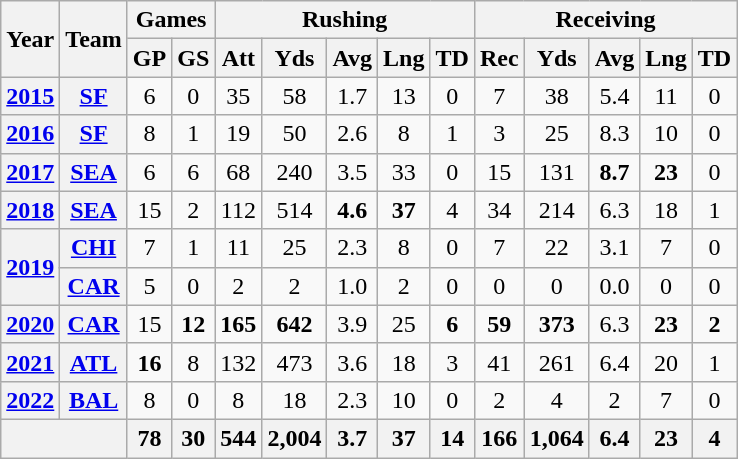<table class="wikitable" style="text-align:center;">
<tr>
<th rowspan="2">Year</th>
<th rowspan="2">Team</th>
<th colspan="2">Games</th>
<th colspan="5">Rushing</th>
<th colspan="5">Receiving</th>
</tr>
<tr>
<th>GP</th>
<th>GS</th>
<th>Att</th>
<th>Yds</th>
<th>Avg</th>
<th>Lng</th>
<th>TD</th>
<th>Rec</th>
<th>Yds</th>
<th>Avg</th>
<th>Lng</th>
<th>TD</th>
</tr>
<tr>
<th><a href='#'>2015</a></th>
<th><a href='#'>SF</a></th>
<td>6</td>
<td>0</td>
<td>35</td>
<td>58</td>
<td>1.7</td>
<td>13</td>
<td>0</td>
<td>7</td>
<td>38</td>
<td>5.4</td>
<td>11</td>
<td>0</td>
</tr>
<tr>
<th><a href='#'>2016</a></th>
<th><a href='#'>SF</a></th>
<td>8</td>
<td>1</td>
<td>19</td>
<td>50</td>
<td>2.6</td>
<td>8</td>
<td>1</td>
<td>3</td>
<td>25</td>
<td>8.3</td>
<td>10</td>
<td>0</td>
</tr>
<tr>
<th><a href='#'>2017</a></th>
<th><a href='#'>SEA</a></th>
<td>6</td>
<td>6</td>
<td>68</td>
<td>240</td>
<td>3.5</td>
<td>33</td>
<td>0</td>
<td>15</td>
<td>131</td>
<td><strong>8.7</strong></td>
<td><strong>23</strong></td>
<td>0</td>
</tr>
<tr>
<th><a href='#'>2018</a></th>
<th><a href='#'>SEA</a></th>
<td>15</td>
<td>2</td>
<td>112</td>
<td>514</td>
<td><strong>4.6</strong></td>
<td><strong>37</strong></td>
<td>4</td>
<td>34</td>
<td>214</td>
<td>6.3</td>
<td>18</td>
<td>1</td>
</tr>
<tr>
<th rowspan="2"><a href='#'>2019</a></th>
<th><a href='#'>CHI</a></th>
<td>7</td>
<td>1</td>
<td>11</td>
<td>25</td>
<td>2.3</td>
<td>8</td>
<td>0</td>
<td>7</td>
<td>22</td>
<td>3.1</td>
<td>7</td>
<td>0</td>
</tr>
<tr>
<th><a href='#'>CAR</a></th>
<td>5</td>
<td>0</td>
<td>2</td>
<td>2</td>
<td>1.0</td>
<td>2</td>
<td>0</td>
<td>0</td>
<td>0</td>
<td>0.0</td>
<td>0</td>
<td>0</td>
</tr>
<tr>
<th><a href='#'>2020</a></th>
<th><a href='#'>CAR</a></th>
<td>15</td>
<td><strong>12</strong></td>
<td><strong>165</strong></td>
<td><strong>642</strong></td>
<td>3.9</td>
<td>25</td>
<td><strong>6</strong></td>
<td><strong>59</strong></td>
<td><strong>373</strong></td>
<td>6.3</td>
<td><strong>23</strong></td>
<td><strong>2</strong></td>
</tr>
<tr>
<th><a href='#'>2021</a></th>
<th><a href='#'>ATL</a></th>
<td><strong>16</strong></td>
<td>8</td>
<td>132</td>
<td>473</td>
<td>3.6</td>
<td>18</td>
<td>3</td>
<td>41</td>
<td>261</td>
<td>6.4</td>
<td>20</td>
<td>1</td>
</tr>
<tr>
<th><a href='#'>2022</a></th>
<th><a href='#'>BAL</a></th>
<td>8</td>
<td>0</td>
<td>8</td>
<td>18</td>
<td>2.3</td>
<td>10</td>
<td>0</td>
<td>2</td>
<td>4</td>
<td>2</td>
<td>7</td>
<td>0</td>
</tr>
<tr>
<th colspan="2"></th>
<th>78</th>
<th>30</th>
<th>544</th>
<th>2,004</th>
<th>3.7</th>
<th>37</th>
<th>14</th>
<th>166</th>
<th>1,064</th>
<th>6.4</th>
<th>23</th>
<th>4</th>
</tr>
</table>
